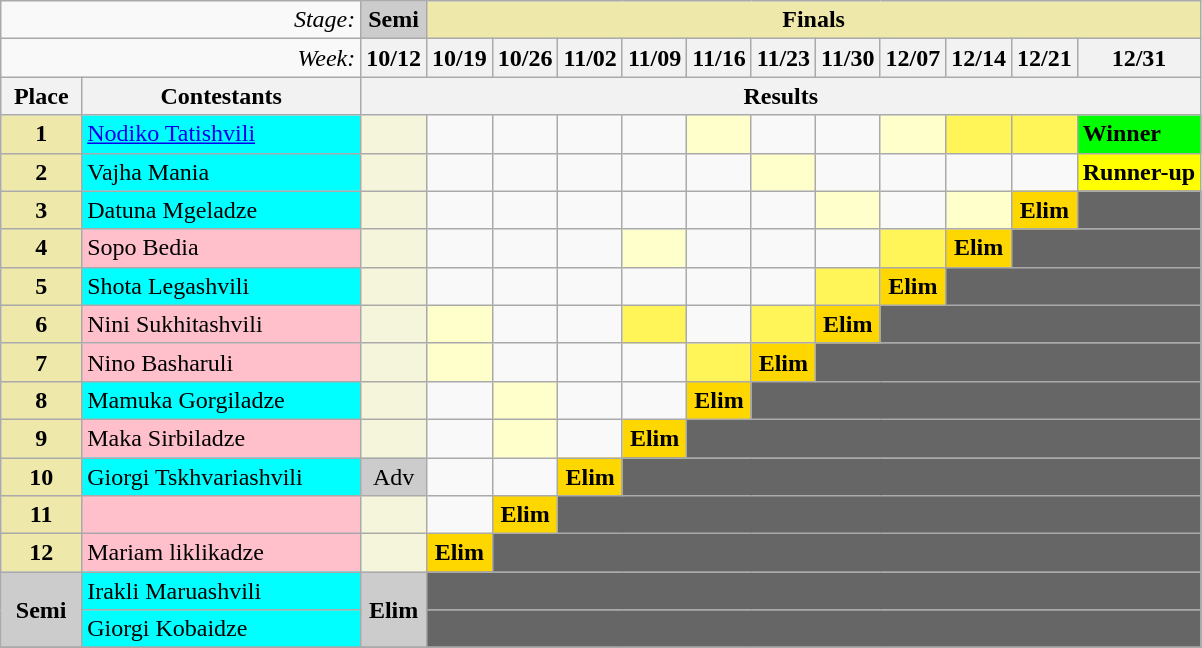<table class="wikitable" align="center">
<tr>
<td width=30% colspan=2 align="right"><em>Stage:</em></td>
<td bgcolor="CCCCCC" align="Center"><strong>Semi</strong></td>
<td colspan=15 bgcolor="palegoldenrod" align="Center"><strong>Finals</strong></td>
</tr>
<tr>
<td colspan=2 align="right"><em>Week:</em></td>
<th>10/12</th>
<th>10/19</th>
<th>10/26</th>
<th>11/02</th>
<th>11/09</th>
<th>11/16</th>
<th>11/23</th>
<th>11/30</th>
<th>12/07</th>
<th>12/14</th>
<th>12/21</th>
<th>12/31</th>
</tr>
<tr>
<th>Place</th>
<th>Contestants</th>
<th colspan=16 align="center">Results</th>
</tr>
<tr>
<td align="center" bgcolor="palegoldenrod"><strong>1</strong></td>
<td bgcolor="cyan"><a href='#'>Nodiko Tatishvili</a></td>
<td bgcolor="F5F5DC"></td>
<td></td>
<td></td>
<td></td>
<td></td>
<td bgcolor="#FFFFCC" align="center"></td>
<td></td>
<td></td>
<td bgcolor="#FFFFCC" align="center"></td>
<td bgcolor="#FFF558" align="center"></td>
<td bgcolor="#FFF558" align="center"></td>
<td style="background: Lime"><strong>Winner</strong></td>
</tr>
<tr>
<td align="center" bgcolor="palegoldenrod"><strong>2</strong></td>
<td bgcolor="cyan">Vajha Mania</td>
<td bgcolor="F5F5DC"></td>
<td></td>
<td></td>
<td></td>
<td></td>
<td></td>
<td bgcolor="#FFFFCC" align="center"></td>
<td></td>
<td></td>
<td></td>
<td></td>
<td style="background: yellow"><strong>Runner-up</strong></td>
</tr>
<tr>
<td align="center" bgcolor="palegoldenrod"><strong>3</strong></td>
<td bgcolor="cyan">Datuna Mgeladze</td>
<td bgcolor="F5F5DC"></td>
<td></td>
<td></td>
<td></td>
<td></td>
<td></td>
<td></td>
<td bgcolor="#FFFFCC" align="center"></td>
<td></td>
<td bgcolor="#FFFFCC" align="center"></td>
<td bgcolor="gold" align="center"><strong>Elim</strong></td>
<td colspan=2 bgcolor="666666"></td>
</tr>
<tr>
<td align="center" bgcolor="palegoldenrod"><strong>4</strong></td>
<td bgcolor="pink">Sopo Bedia</td>
<td bgcolor="F5F5DC"></td>
<td></td>
<td></td>
<td></td>
<td bgcolor="#FFFFCC" align="center"></td>
<td></td>
<td></td>
<td></td>
<td bgcolor="#FFF558" align="center"></td>
<td bgcolor="gold" align="center"><strong>Elim</strong></td>
<td colspan=2 bgcolor="666666"></td>
</tr>
<tr>
<td align="center" bgcolor="palegoldenrod"><strong>5</strong></td>
<td bgcolor="cyan">Shota Legashvili</td>
<td bgcolor="F5F5DC"></td>
<td></td>
<td></td>
<td></td>
<td></td>
<td></td>
<td></td>
<td bgcolor="#FFF558" align="center"></td>
<td bgcolor="gold" align="center"><strong>Elim</strong></td>
<td colspan=3 bgcolor="666666"></td>
</tr>
<tr>
<td align="center" bgcolor="palegoldenrod"><strong>6</strong></td>
<td bgcolor="pink">Nini Sukhitashvili</td>
<td bgcolor="F5F5DC"></td>
<td bgcolor="#FFFFCC" align="center"></td>
<td></td>
<td></td>
<td bgcolor="#FFF558" align="center"></td>
<td></td>
<td bgcolor="#FFF558" align="center"></td>
<td bgcolor="gold" align="center"><strong>Elim</strong></td>
<td colspan=4 bgcolor="666666"></td>
</tr>
<tr>
<td align="center" bgcolor="palegoldenrod"><strong>7</strong></td>
<td bgcolor="pink">Nino Basharuli</td>
<td bgcolor="F5F5DC"></td>
<td bgcolor="#FFFFCC" align="center"></td>
<td></td>
<td></td>
<td></td>
<td bgcolor="#FFF558" align="center"></td>
<td bgcolor="gold" align="center"><strong>Elim</strong></td>
<td colspan=5 bgcolor="666666"></td>
</tr>
<tr>
<td align="center" bgcolor="palegoldenrod"><strong>8</strong></td>
<td bgcolor="cyan">Mamuka Gorgiladze</td>
<td bgcolor="F5F5DC"></td>
<td></td>
<td bgcolor="#FFFFCC" align="center"></td>
<td></td>
<td></td>
<td bgcolor="gold" align="center"><strong>Elim</strong></td>
<td colspan=6 bgcolor="666666"></td>
</tr>
<tr>
<td align="center" bgcolor="palegoldenrod"><strong>9</strong></td>
<td bgcolor="pink">Maka Sirbiladze</td>
<td bgcolor="F5F5DC"></td>
<td></td>
<td bgcolor="#FFFFCC" align="center"></td>
<td></td>
<td bgcolor="gold" align="center"><strong>Elim</strong></td>
<td colspan=7 bgcolor="666666"></td>
</tr>
<tr>
<td align="center" bgcolor="palegoldenrod"><strong>10</strong></td>
<td bgcolor="cyan">Giorgi Tskhvariashvili</td>
<td bgcolor="#CCCCCC" align="center">Adv</td>
<td></td>
<td></td>
<td bgcolor="gold" align="center"><strong>Elim</strong></td>
<td colspan=8 bgcolor="666666"></td>
</tr>
<tr>
<td align="center" bgcolor="palegoldenrod"><strong>11</strong></td>
<td bgcolor="pink"></td>
<td bgcolor="F5F5DC"></td>
<td></td>
<td bgcolor="gold" align="center"><strong>Elim</strong></td>
<td colspan=9 bgcolor="666666"></td>
</tr>
<tr>
<td align="center" bgcolor="palegoldenrod"><strong>12</strong></td>
<td bgcolor="pink">Mariam liklikadze</td>
<td bgcolor="F5F5DC"></td>
<td bgcolor="gold" align="center"><strong>Elim</strong></td>
<td colspan=10 bgcolor="666666"></td>
</tr>
<tr>
<td bgcolor="CCCCCC" align="center" rowspan=2><strong>Semi</strong></td>
<td bgcolor="cyan">Irakli Maruashvili</td>
<td bgcolor="#CCCCCC" align="center" rowspan=2><strong>Elim</strong></td>
<td colspan=11 bgcolor="666666"></td>
</tr>
<tr>
<td bgcolor="cyan">Giorgi Kobaidze</td>
<td colspan=11 bgcolor="666666"></td>
</tr>
<tr>
</tr>
</table>
